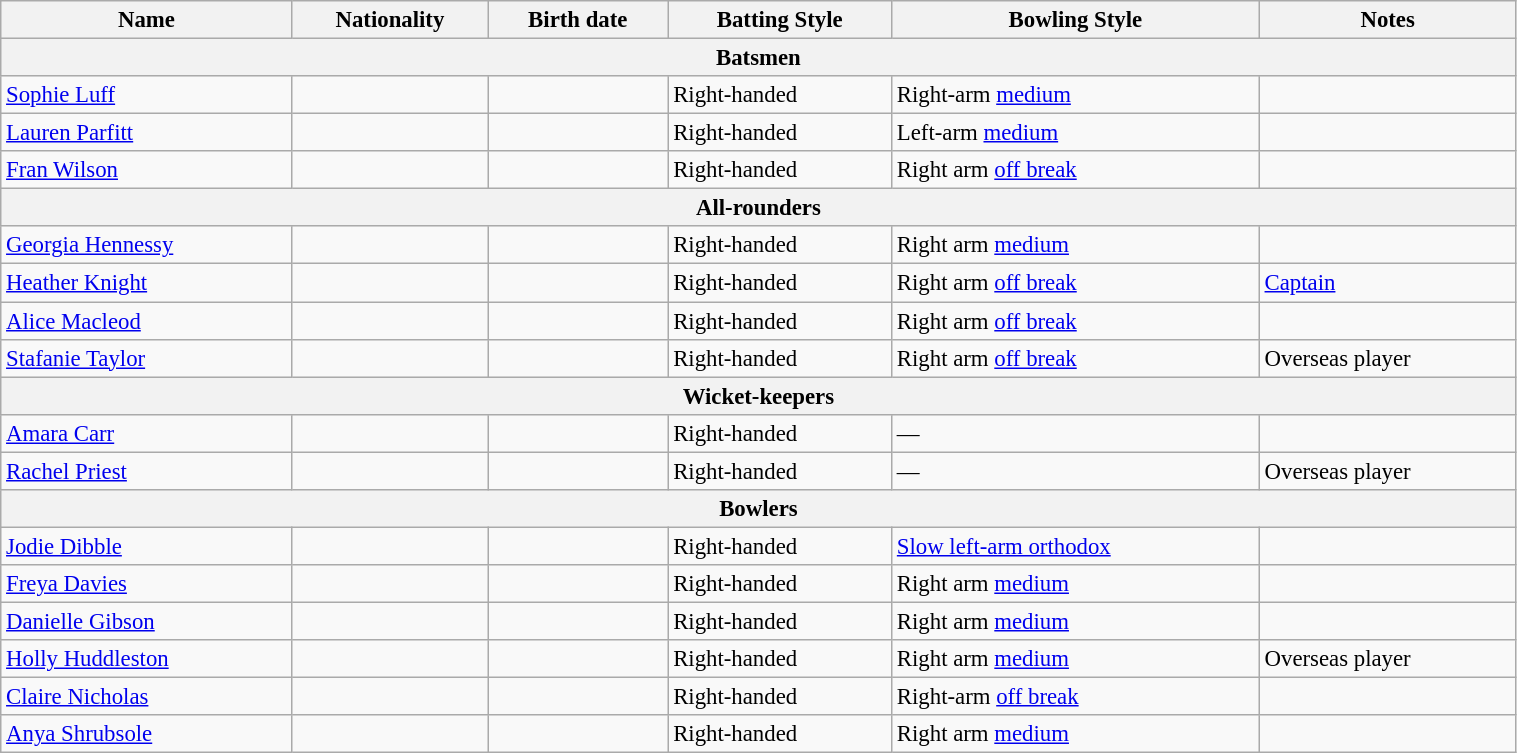<table class="wikitable"  style="font-size:95%; width:80%;">
<tr>
<th>Name</th>
<th>Nationality</th>
<th>Birth date</th>
<th>Batting Style</th>
<th>Bowling Style</th>
<th>Notes</th>
</tr>
<tr>
<th colspan="7">Batsmen</th>
</tr>
<tr>
<td><a href='#'>Sophie Luff</a></td>
<td></td>
<td></td>
<td>Right-handed</td>
<td>Right-arm <a href='#'>medium</a></td>
<td></td>
</tr>
<tr>
<td><a href='#'>Lauren Parfitt</a></td>
<td></td>
<td></td>
<td>Right-handed</td>
<td>Left-arm <a href='#'>medium</a></td>
<td></td>
</tr>
<tr>
<td><a href='#'>Fran Wilson</a></td>
<td></td>
<td></td>
<td>Right-handed</td>
<td>Right arm <a href='#'>off break</a></td>
<td></td>
</tr>
<tr>
<th colspan="7">All-rounders</th>
</tr>
<tr>
<td><a href='#'>Georgia Hennessy</a></td>
<td></td>
<td></td>
<td>Right-handed</td>
<td>Right arm <a href='#'>medium</a></td>
<td></td>
</tr>
<tr>
<td><a href='#'>Heather Knight</a></td>
<td></td>
<td></td>
<td>Right-handed</td>
<td>Right arm <a href='#'>off break</a></td>
<td><a href='#'>Captain</a></td>
</tr>
<tr>
<td><a href='#'>Alice Macleod</a></td>
<td></td>
<td></td>
<td>Right-handed</td>
<td>Right arm <a href='#'>off break</a></td>
<td></td>
</tr>
<tr>
<td><a href='#'>Stafanie Taylor</a></td>
<td></td>
<td></td>
<td>Right-handed</td>
<td>Right arm <a href='#'>off break</a></td>
<td>Overseas player</td>
</tr>
<tr>
<th colspan="7">Wicket-keepers</th>
</tr>
<tr>
<td><a href='#'>Amara Carr</a></td>
<td></td>
<td></td>
<td>Right-handed</td>
<td>—</td>
<td></td>
</tr>
<tr>
<td><a href='#'>Rachel Priest</a></td>
<td></td>
<td></td>
<td>Right-handed</td>
<td>—</td>
<td>Overseas player</td>
</tr>
<tr>
<th colspan="7">Bowlers</th>
</tr>
<tr>
<td><a href='#'>Jodie Dibble</a></td>
<td></td>
<td></td>
<td>Right-handed</td>
<td><a href='#'>Slow left-arm orthodox</a></td>
<td></td>
</tr>
<tr>
<td><a href='#'>Freya Davies</a></td>
<td></td>
<td></td>
<td>Right-handed</td>
<td>Right arm <a href='#'>medium</a></td>
<td></td>
</tr>
<tr>
<td><a href='#'>Danielle Gibson</a></td>
<td></td>
<td></td>
<td>Right-handed</td>
<td>Right arm <a href='#'>medium</a></td>
<td></td>
</tr>
<tr>
<td><a href='#'>Holly Huddleston</a></td>
<td></td>
<td></td>
<td>Right-handed</td>
<td>Right arm <a href='#'>medium</a></td>
<td>Overseas player</td>
</tr>
<tr>
<td><a href='#'>Claire Nicholas</a></td>
<td></td>
<td></td>
<td>Right-handed</td>
<td>Right-arm <a href='#'>off break</a></td>
<td></td>
</tr>
<tr>
<td><a href='#'>Anya Shrubsole</a></td>
<td></td>
<td></td>
<td>Right-handed</td>
<td>Right arm <a href='#'>medium</a></td>
<td></td>
</tr>
</table>
